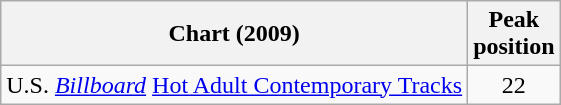<table class="wikitable">
<tr>
<th>Chart (2009)</th>
<th>Peak<br>position</th>
</tr>
<tr>
<td>U.S. <em><a href='#'>Billboard</a></em> <a href='#'>Hot Adult Contemporary Tracks</a></td>
<td style="text-align:center;">22</td>
</tr>
</table>
